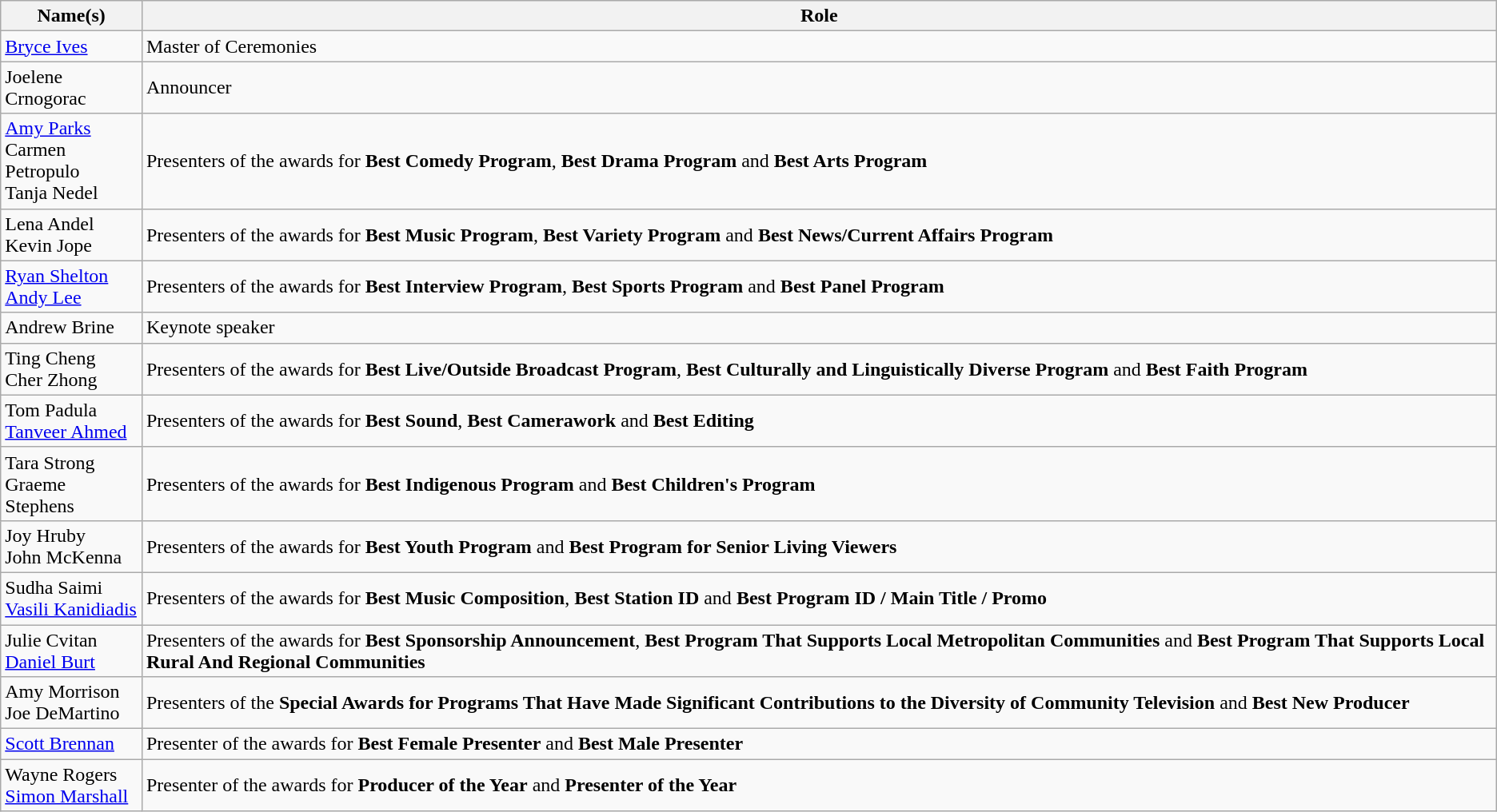<table class="wikitable sortable">
<tr>
<th>Name(s)</th>
<th>Role</th>
</tr>
<tr>
<td><a href='#'>Bryce Ives</a></td>
<td>Master of Ceremonies</td>
</tr>
<tr>
<td>Joelene Crnogorac</td>
<td>Announcer</td>
</tr>
<tr>
<td><a href='#'>Amy Parks</a><br>Carmen Petropulo<br>Tanja Nedel</td>
<td>Presenters of the awards for <strong>Best Comedy Program</strong>, <strong>Best Drama Program</strong> and <strong>Best Arts Program</strong></td>
</tr>
<tr>
<td>Lena Andel<br>Kevin Jope</td>
<td>Presenters of the awards for <strong>Best Music Program</strong>, <strong>Best Variety Program</strong> and <strong>Best News/Current Affairs Program</strong></td>
</tr>
<tr>
<td><a href='#'>Ryan Shelton</a><br><a href='#'>Andy Lee</a></td>
<td>Presenters of the awards for <strong>Best Interview Program</strong>, <strong>Best Sports Program</strong> and <strong>Best Panel Program</strong></td>
</tr>
<tr>
<td>Andrew Brine</td>
<td>Keynote speaker</td>
</tr>
<tr>
<td>Ting Cheng<br>Cher Zhong</td>
<td>Presenters of the awards for <strong>Best Live/Outside Broadcast Program</strong>, <strong>Best Culturally and Linguistically Diverse Program</strong> and <strong>Best Faith Program</strong></td>
</tr>
<tr>
<td>Tom Padula<br><a href='#'>Tanveer Ahmed</a></td>
<td>Presenters of the awards for <strong>Best Sound</strong>, <strong>Best Camerawork</strong> and <strong>Best Editing</strong></td>
</tr>
<tr>
<td>Tara Strong<br>Graeme Stephens</td>
<td>Presenters of the awards for <strong>Best Indigenous Program</strong> and <strong>Best Children's Program</strong></td>
</tr>
<tr>
<td>Joy Hruby<br>John McKenna</td>
<td>Presenters of the awards for <strong>Best Youth Program</strong> and <strong>Best Program for Senior Living Viewers</strong></td>
</tr>
<tr>
<td>Sudha Saimi<br><a href='#'>Vasili Kanidiadis</a></td>
<td>Presenters of the awards for <strong>Best Music Composition</strong>, <strong>Best Station ID</strong> and <strong>Best Program ID / Main Title / Promo</strong></td>
</tr>
<tr>
<td>Julie Cvitan<br><a href='#'>Daniel Burt</a></td>
<td>Presenters of the awards for <strong>Best Sponsorship Announcement</strong>, <strong>Best Program That Supports Local Metropolitan Communities</strong> and <strong>Best Program That Supports Local Rural And Regional Communities</strong></td>
</tr>
<tr>
<td>Amy Morrison<br>Joe DeMartino</td>
<td>Presenters of the <strong>Special Awards for Programs That Have Made Significant Contributions to the Diversity of Community Television</strong> and <strong>Best New Producer</strong></td>
</tr>
<tr>
<td><a href='#'>Scott Brennan</a></td>
<td>Presenter of the awards for <strong>Best Female Presenter</strong> and <strong>Best Male Presenter</strong></td>
</tr>
<tr>
<td>Wayne Rogers<br><a href='#'>Simon Marshall</a></td>
<td>Presenter of the awards for <strong>Producer of the Year</strong> and <strong>Presenter of the Year</strong></td>
</tr>
</table>
